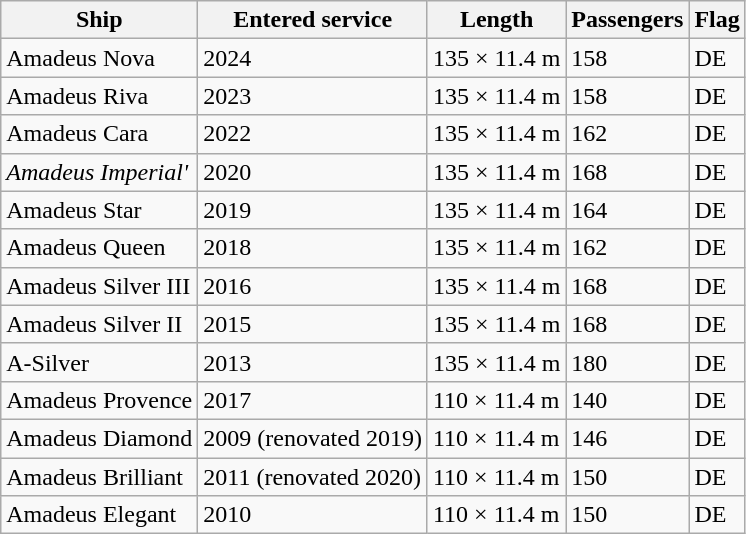<table class="wikitable">
<tr>
<th>Ship</th>
<th>Entered service</th>
<th>Length</th>
<th>Passengers</th>
<th>Flag</th>
</tr>
<tr>
<td>Amadeus Nova</td>
<td>2024</td>
<td>135 × 11.4 m</td>
<td>158</td>
<td>DE</td>
</tr>
<tr>
<td>Amadeus Riva</td>
<td>2023</td>
<td>135 × 11.4 m</td>
<td>158</td>
<td>DE</td>
</tr>
<tr>
<td>Amadeus Cara</td>
<td>2022</td>
<td>135 × 11.4 m</td>
<td>162</td>
<td>DE</td>
</tr>
<tr>
<td><em>Amadeus Imperial'</td>
<td>2020</td>
<td>135 × 11.4 m</td>
<td>168</td>
<td>DE</td>
</tr>
<tr>
<td></em>Amadeus Star<em></td>
<td>2019</td>
<td>135 × 11.4 m</td>
<td>164</td>
<td>DE</td>
</tr>
<tr>
<td></em>Amadeus Queen<em></td>
<td>2018</td>
<td>135 × 11.4 m</td>
<td>162</td>
<td>DE</td>
</tr>
<tr>
<td></em>Amadeus Silver III<em></td>
<td>2016</td>
<td>135 × 11.4 m</td>
<td>168</td>
<td>DE</td>
</tr>
<tr>
<td></em>Amadeus Silver II<em></td>
<td>2015</td>
<td>135 × 11.4 m</td>
<td>168</td>
<td>DE</td>
</tr>
<tr>
<td></em>A-Silver<em></td>
<td>2013</td>
<td>135 × 11.4 m</td>
<td>180</td>
<td>DE</td>
</tr>
<tr>
<td></em>Amadeus Provence<em></td>
<td>2017</td>
<td>110 × 11.4 m</td>
<td>140</td>
<td>DE</td>
</tr>
<tr>
<td></em>Amadeus Diamond<em></td>
<td>2009 (renovated 2019)</td>
<td>110 × 11.4 m</td>
<td>146</td>
<td>DE</td>
</tr>
<tr>
<td></em>Amadeus Brilliant<em></td>
<td>2011 (renovated 2020)</td>
<td>110 × 11.4 m</td>
<td>150</td>
<td>DE</td>
</tr>
<tr>
<td></em>Amadeus Elegant<em></td>
<td>2010</td>
<td>110 × 11.4 m</td>
<td>150</td>
<td>DE</td>
</tr>
</table>
